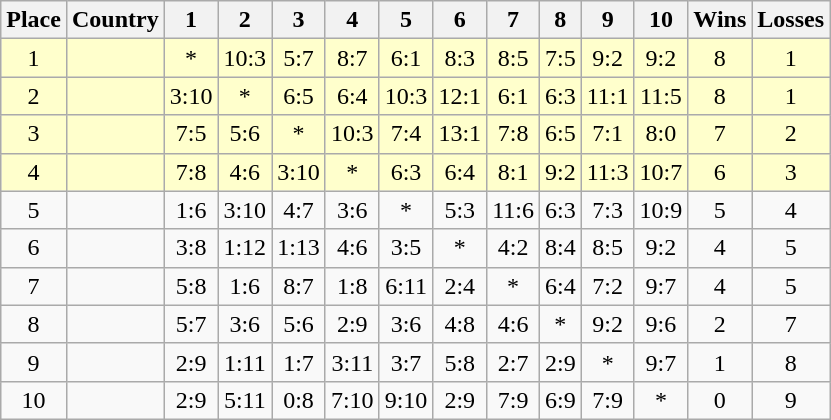<table class=wikitable style="text-align: center;">
<tr>
<th>Place</th>
<th>Country</th>
<th width=20>1</th>
<th width=20>2</th>
<th width=20>3</th>
<th width=20>4</th>
<th width=20>5</th>
<th width=20>6</th>
<th width=20>7</th>
<th width=20>8</th>
<th width=20>9</th>
<th width=20>10</th>
<th width=20>Wins</th>
<th width=20>Losses</th>
</tr>
<tr bgcolor=#ffc>
<td>1</td>
<td align="left"></td>
<td>*</td>
<td>10:3</td>
<td>5:7</td>
<td>8:7</td>
<td>6:1</td>
<td>8:3</td>
<td>8:5</td>
<td>7:5</td>
<td>9:2</td>
<td>9:2</td>
<td>8</td>
<td>1</td>
</tr>
<tr bgcolor=#ffc>
<td>2</td>
<td align="left"></td>
<td>3:10</td>
<td>*</td>
<td>6:5</td>
<td>6:4</td>
<td>10:3</td>
<td>12:1</td>
<td>6:1</td>
<td>6:3</td>
<td>11:1</td>
<td>11:5</td>
<td>8</td>
<td>1</td>
</tr>
<tr bgcolor=#ffc>
<td>3</td>
<td align="left"></td>
<td>7:5</td>
<td>5:6</td>
<td>*</td>
<td>10:3</td>
<td>7:4</td>
<td>13:1</td>
<td>7:8</td>
<td>6:5</td>
<td>7:1</td>
<td>8:0</td>
<td>7</td>
<td>2</td>
</tr>
<tr bgcolor=#ffc>
<td>4</td>
<td align="left"></td>
<td>7:8</td>
<td>4:6</td>
<td>3:10</td>
<td>*</td>
<td>6:3</td>
<td>6:4</td>
<td>8:1</td>
<td>9:2</td>
<td>11:3</td>
<td>10:7</td>
<td>6</td>
<td>3</td>
</tr>
<tr>
<td>5</td>
<td align="left"></td>
<td>1:6</td>
<td>3:10</td>
<td>4:7</td>
<td>3:6</td>
<td>*</td>
<td>5:3</td>
<td>11:6</td>
<td>6:3</td>
<td>7:3</td>
<td>10:9</td>
<td>5</td>
<td>4</td>
</tr>
<tr>
<td>6</td>
<td align="left"></td>
<td>3:8</td>
<td>1:12</td>
<td>1:13</td>
<td>4:6</td>
<td>3:5</td>
<td>*</td>
<td>4:2</td>
<td>8:4</td>
<td>8:5</td>
<td>9:2</td>
<td>4</td>
<td>5</td>
</tr>
<tr>
<td>7</td>
<td align="left"></td>
<td>5:8</td>
<td>1:6</td>
<td>8:7</td>
<td>1:8</td>
<td>6:11</td>
<td>2:4</td>
<td>*</td>
<td>6:4</td>
<td>7:2</td>
<td>9:7</td>
<td>4</td>
<td>5</td>
</tr>
<tr>
<td>8</td>
<td align="left"></td>
<td>5:7</td>
<td>3:6</td>
<td>5:6</td>
<td>2:9</td>
<td>3:6</td>
<td>4:8</td>
<td>4:6</td>
<td>*</td>
<td>9:2</td>
<td>9:6</td>
<td>2</td>
<td>7</td>
</tr>
<tr>
<td>9</td>
<td align="left"></td>
<td>2:9</td>
<td>1:11</td>
<td>1:7</td>
<td>3:11</td>
<td>3:7</td>
<td>5:8</td>
<td>2:7</td>
<td>2:9</td>
<td>*</td>
<td>9:7</td>
<td>1</td>
<td>8</td>
</tr>
<tr>
<td>10</td>
<td align="left"></td>
<td>2:9</td>
<td>5:11</td>
<td>0:8</td>
<td>7:10</td>
<td>9:10</td>
<td>2:9</td>
<td>7:9</td>
<td>6:9</td>
<td>7:9</td>
<td>*</td>
<td>0</td>
<td>9</td>
</tr>
</table>
